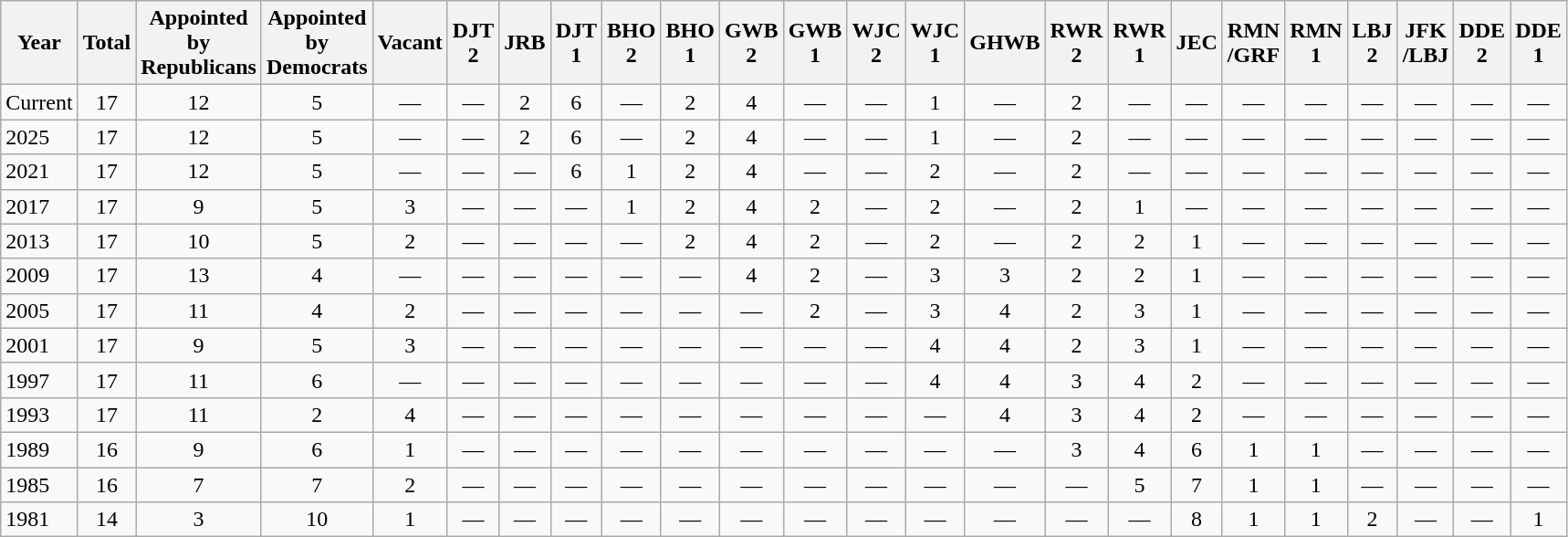<table class="wikitable" style="text-align:center;">
<tr>
<th>Year</th>
<th>Total</th>
<th>Appointed<br>by<br>Republicans</th>
<th>Appointed<br>by<br>Democrats</th>
<th>Vacant</th>
<th>DJT<br>2</th>
<th>JRB</th>
<th>DJT<br>1</th>
<th>BHO<br>2</th>
<th>BHO<br>1</th>
<th>GWB<br>2</th>
<th>GWB<br>1</th>
<th>WJC<br>2</th>
<th>WJC<br>1</th>
<th>GHWB</th>
<th>RWR<br>2</th>
<th>RWR<br>1</th>
<th>JEC</th>
<th>RMN<br>/GRF</th>
<th>RMN<br>1</th>
<th>LBJ<br>2</th>
<th>JFK<br>/LBJ</th>
<th>DDE<br>2</th>
<th>DDE<br>1</th>
</tr>
<tr>
<td style="text-align:left;">Current</td>
<td>17</td>
<td>12</td>
<td>5</td>
<td>—</td>
<td>—</td>
<td>2</td>
<td>6</td>
<td>—</td>
<td>2</td>
<td>4</td>
<td>—</td>
<td>—</td>
<td>1</td>
<td>—</td>
<td>2</td>
<td>—</td>
<td>—</td>
<td>—</td>
<td>—</td>
<td>—</td>
<td>—</td>
<td>—</td>
<td>—</td>
</tr>
<tr>
<td style="text-align:left;">2025</td>
<td>17</td>
<td>12</td>
<td>5</td>
<td>—</td>
<td>—</td>
<td>2</td>
<td>6</td>
<td>—</td>
<td>2</td>
<td>4</td>
<td>—</td>
<td>—</td>
<td>1</td>
<td>—</td>
<td>2</td>
<td>—</td>
<td>—</td>
<td>—</td>
<td>—</td>
<td>—</td>
<td>—</td>
<td>—</td>
<td>—</td>
</tr>
<tr>
<td style="text-align:left;">2021</td>
<td>17</td>
<td>12</td>
<td>5</td>
<td>—</td>
<td>—</td>
<td>—</td>
<td>6</td>
<td>1</td>
<td>2</td>
<td>4</td>
<td>—</td>
<td>—</td>
<td>2</td>
<td>—</td>
<td>2</td>
<td>—</td>
<td>—</td>
<td>—</td>
<td>—</td>
<td>—</td>
<td>—</td>
<td>—</td>
<td>—</td>
</tr>
<tr>
<td style="text-align:left;">2017</td>
<td>17</td>
<td>9</td>
<td>5</td>
<td>3</td>
<td>—</td>
<td>—</td>
<td>—</td>
<td>1</td>
<td>2</td>
<td>4</td>
<td>2</td>
<td>—</td>
<td>2</td>
<td>—</td>
<td>2</td>
<td>1</td>
<td>—</td>
<td>—</td>
<td>—</td>
<td>—</td>
<td>—</td>
<td>—</td>
<td>—</td>
</tr>
<tr>
<td style="text-align:left;">2013</td>
<td>17</td>
<td>10</td>
<td>5</td>
<td>2</td>
<td>—</td>
<td>—</td>
<td>—</td>
<td>—</td>
<td>2</td>
<td>4</td>
<td>2</td>
<td>—</td>
<td>2</td>
<td>—</td>
<td>2</td>
<td>2</td>
<td>1</td>
<td>—</td>
<td>—</td>
<td>—</td>
<td>—</td>
<td>—</td>
<td>—</td>
</tr>
<tr>
<td style="text-align:left;">2009</td>
<td>17</td>
<td>13</td>
<td>4</td>
<td>—</td>
<td>—</td>
<td>—</td>
<td>—</td>
<td>—</td>
<td>—</td>
<td>4</td>
<td>2</td>
<td>—</td>
<td>3</td>
<td>3</td>
<td>2</td>
<td>2</td>
<td>1</td>
<td>—</td>
<td>—</td>
<td>—</td>
<td>—</td>
<td>—</td>
<td>—</td>
</tr>
<tr>
<td style="text-align:left;">2005</td>
<td>17</td>
<td>11</td>
<td>4</td>
<td>2</td>
<td>—</td>
<td>—</td>
<td>—</td>
<td>—</td>
<td>—</td>
<td>—</td>
<td>2</td>
<td>—</td>
<td>3</td>
<td>4</td>
<td>2</td>
<td>3</td>
<td>1</td>
<td>—</td>
<td>—</td>
<td>—</td>
<td>—</td>
<td>—</td>
<td>—</td>
</tr>
<tr>
<td style="text-align:left;">2001</td>
<td>17</td>
<td>9</td>
<td>5</td>
<td>3</td>
<td>—</td>
<td>—</td>
<td>—</td>
<td>—</td>
<td>—</td>
<td>—</td>
<td>—</td>
<td>—</td>
<td>4</td>
<td>4</td>
<td>2</td>
<td>3</td>
<td>1</td>
<td>—</td>
<td>—</td>
<td>—</td>
<td>—</td>
<td>—</td>
<td>—</td>
</tr>
<tr>
<td style="text-align:left;">1997</td>
<td>17</td>
<td>11</td>
<td>6</td>
<td>—</td>
<td>—</td>
<td>—</td>
<td>—</td>
<td>—</td>
<td>—</td>
<td>—</td>
<td>—</td>
<td>—</td>
<td>4</td>
<td>4</td>
<td>3</td>
<td>4</td>
<td>2</td>
<td>—</td>
<td>—</td>
<td>—</td>
<td>—</td>
<td>—</td>
<td>—</td>
</tr>
<tr>
<td style="text-align:left;">1993</td>
<td>17</td>
<td>11</td>
<td>2</td>
<td>4</td>
<td>—</td>
<td>—</td>
<td>—</td>
<td>—</td>
<td>—</td>
<td>—</td>
<td>—</td>
<td>—</td>
<td>—</td>
<td>4</td>
<td>3</td>
<td>4</td>
<td>2</td>
<td>—</td>
<td>—</td>
<td>—</td>
<td>—</td>
<td>—</td>
<td>—</td>
</tr>
<tr>
<td style="text-align:left;">1989</td>
<td>16</td>
<td>9</td>
<td>6</td>
<td>1</td>
<td>—</td>
<td>—</td>
<td>—</td>
<td>—</td>
<td>—</td>
<td>—</td>
<td>—</td>
<td>—</td>
<td>—</td>
<td>—</td>
<td>3</td>
<td>4</td>
<td>6</td>
<td>1</td>
<td>1</td>
<td>—</td>
<td>—</td>
<td>—</td>
<td>—</td>
</tr>
<tr>
<td style="text-align:left;">1985</td>
<td>16</td>
<td>7</td>
<td>7</td>
<td>2</td>
<td>—</td>
<td>—</td>
<td>—</td>
<td>—</td>
<td>—</td>
<td>—</td>
<td>—</td>
<td>—</td>
<td>—</td>
<td>—</td>
<td>—</td>
<td>5</td>
<td>7</td>
<td>1</td>
<td>1</td>
<td>—</td>
<td>—</td>
<td>—</td>
<td>—</td>
</tr>
<tr>
<td style="text-align:left;">1981</td>
<td>14</td>
<td>3</td>
<td>10</td>
<td>1</td>
<td>—</td>
<td>—</td>
<td>—</td>
<td>—</td>
<td>—</td>
<td>—</td>
<td>—</td>
<td>—</td>
<td>—</td>
<td>—</td>
<td>—</td>
<td>—</td>
<td>8</td>
<td>1</td>
<td>1</td>
<td>2</td>
<td>—</td>
<td>—</td>
<td>1</td>
</tr>
</table>
